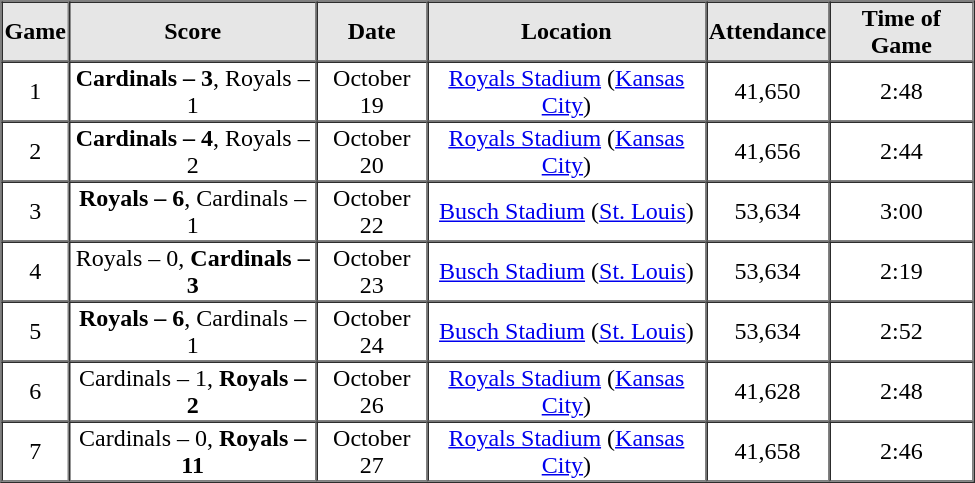<table border=1 cellspacing=0 width=650 style="margin-left:3em;">
<tr style="text-align:center; background-color:#e6e6e6;">
<th width=>Game</th>
<th width=>Score</th>
<th width=>Date</th>
<th width=>Location</th>
<th width=>Attendance</th>
<th width=>Time of Game</th>
</tr>
<tr style="text-align:center;">
<td>1</td>
<td><strong>Cardinals – 3</strong>, Royals – 1</td>
<td>October 19</td>
<td><a href='#'>Royals Stadium</a> (<a href='#'>Kansas City</a>)</td>
<td>41,650</td>
<td>2:48</td>
</tr>
<tr style="text-align:center;">
<td>2</td>
<td><strong>Cardinals – 4</strong>, Royals – 2</td>
<td>October 20</td>
<td><a href='#'>Royals Stadium</a> (<a href='#'>Kansas City</a>)</td>
<td>41,656</td>
<td>2:44</td>
</tr>
<tr style="text-align:center;">
<td>3</td>
<td><strong>Royals – 6</strong>, Cardinals – 1</td>
<td>October 22</td>
<td><a href='#'>Busch Stadium</a> (<a href='#'>St. Louis</a>)</td>
<td>53,634</td>
<td>3:00</td>
</tr>
<tr style="text-align:center;">
<td>4</td>
<td>Royals – 0, <strong> Cardinals – 3</strong></td>
<td>October 23</td>
<td><a href='#'>Busch Stadium</a> (<a href='#'>St. Louis</a>)</td>
<td>53,634</td>
<td>2:19</td>
</tr>
<tr style="text-align:center;">
<td>5</td>
<td><strong>Royals – 6</strong>, Cardinals – 1</td>
<td>October 24</td>
<td><a href='#'>Busch Stadium</a> (<a href='#'>St. Louis</a>)</td>
<td>53,634</td>
<td>2:52</td>
</tr>
<tr style="text-align:center;">
<td>6</td>
<td>Cardinals – 1, <strong>Royals – 2</strong></td>
<td>October 26</td>
<td><a href='#'>Royals Stadium</a> (<a href='#'>Kansas City</a>)</td>
<td>41,628</td>
<td>2:48</td>
</tr>
<tr style="text-align:center;">
<td>7</td>
<td>Cardinals – 0, <strong>Royals – 11</strong></td>
<td>October 27</td>
<td><a href='#'>Royals Stadium</a> (<a href='#'>Kansas City</a>)</td>
<td>41,658</td>
<td>2:46</td>
</tr>
<tr style="text-align:center;">
</tr>
</table>
